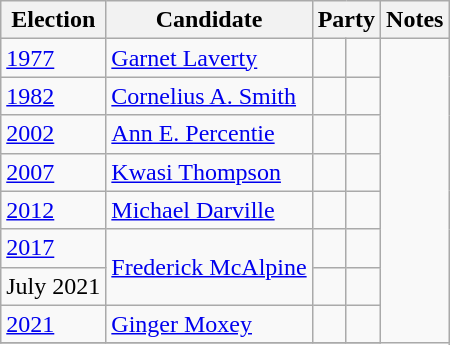<table class="wikitable">
<tr>
<th>Election</th>
<th>Candidate</th>
<th colspan=2>Party</th>
<th>Notes</th>
</tr>
<tr>
<td><a href='#'>1977</a></td>
<td><a href='#'>Garnet Laverty</a></td>
<td></td>
<td></td>
</tr>
<tr>
<td><a href='#'>1982</a></td>
<td><a href='#'>Cornelius A. Smith</a></td>
<td></td>
<td></td>
</tr>
<tr>
<td><a href='#'>2002</a></td>
<td><a href='#'>Ann E. Percentie</a></td>
<td></td>
<td></td>
</tr>
<tr>
<td><a href='#'>2007</a></td>
<td><a href='#'>Kwasi Thompson</a></td>
<td></td>
<td></td>
</tr>
<tr>
<td><a href='#'>2012</a></td>
<td><a href='#'>Michael Darville</a></td>
<td></td>
<td></td>
</tr>
<tr>
<td><a href='#'>2017</a></td>
<td rowspan="2"><a href='#'>Frederick McAlpine</a></td>
<td></td>
<td></td>
</tr>
<tr>
<td>July 2021</td>
<td></td>
<td></td>
</tr>
<tr>
<td><a href='#'>2021</a></td>
<td><a href='#'>Ginger Moxey</a></td>
<td></td>
<td></td>
</tr>
<tr>
</tr>
</table>
